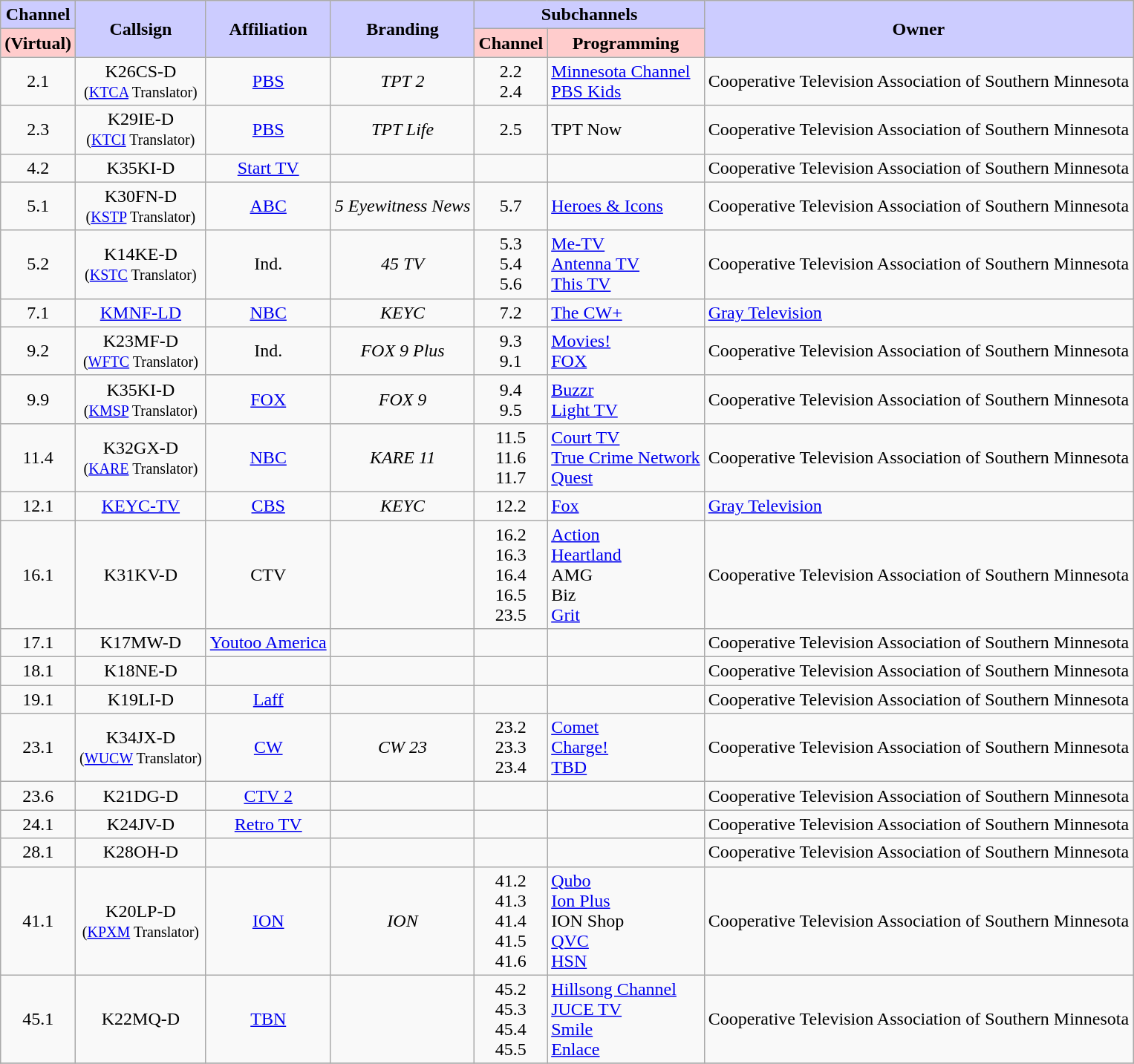<table class=wikitable style="text-align:center">
<tr>
<th style="background:#ccccff;">Channel</th>
<th style="background:#ccccff;" rowspan="2">Callsign</th>
<th style="background:#ccccff;" rowspan="2">Affiliation</th>
<th style="background:#ccccff;" rowspan="2">Branding</th>
<th style="background:#ccccff;" colspan="2">Subchannels</th>
<th style="background:#ccccff;" rowspan="2">Owner</th>
</tr>
<tr>
<th style="background:#ffcccc;">(Virtual)</th>
<th style="background:#ffcccc;">Channel</th>
<th style="background:#ffcccc">Programming</th>
</tr>
<tr>
<td>2.1</td>
<td>K26CS-D<br><small>(<a href='#'>KTCA</a> Translator)</small></td>
<td><a href='#'>PBS</a></td>
<td><em>TPT 2</em></td>
<td>2.2<br>2.4</td>
<td style="text-align:left"><a href='#'>Minnesota Channel</a><br><a href='#'>PBS Kids</a></td>
<td style="text-align:left">Cooperative Television Association of Southern Minnesota</td>
</tr>
<tr>
<td>2.3</td>
<td>K29IE-D<br><small>(<a href='#'>KTCI</a> Translator)</small></td>
<td><a href='#'>PBS</a></td>
<td><em>TPT Life</em></td>
<td>2.5</td>
<td style="text-align:left">TPT Now</td>
<td style="text-align:left">Cooperative Television Association of Southern Minnesota</td>
</tr>
<tr>
<td>4.2</td>
<td>K35KI-D</td>
<td><a href='#'>Start TV</a></td>
<td></td>
<td></td>
<td style="text-align:left"></td>
<td style="text-align:left">Cooperative Television Association of Southern Minnesota</td>
</tr>
<tr>
<td>5.1</td>
<td>K30FN-D<br><small>(<a href='#'>KSTP</a> Translator)</small></td>
<td><a href='#'>ABC</a></td>
<td><em>5 Eyewitness News</em></td>
<td>5.7</td>
<td style="text-align:left"><a href='#'>Heroes & Icons</a></td>
<td style="text-align:left">Cooperative Television Association of Southern Minnesota</td>
</tr>
<tr>
<td>5.2</td>
<td>K14KE-D<br><small>(<a href='#'>KSTC</a> Translator)</small></td>
<td>Ind.</td>
<td><em>45 TV</em></td>
<td>5.3<br>5.4<br>5.6</td>
<td style="text-align:left"><a href='#'>Me-TV</a><br><a href='#'>Antenna TV</a><br><a href='#'>This TV</a></td>
<td style="text-align:left">Cooperative Television Association of Southern Minnesota</td>
</tr>
<tr>
<td>7.1</td>
<td><a href='#'>KMNF-LD</a></td>
<td><a href='#'>NBC</a></td>
<td><em>KEYC</em></td>
<td>7.2</td>
<td style="text-align:left"><a href='#'>The CW+</a></td>
<td style="text-align:left"><a href='#'>Gray Television</a></td>
</tr>
<tr>
<td>9.2</td>
<td>K23MF-D<br><small>(<a href='#'>WFTC</a> Translator)</small></td>
<td>Ind.</td>
<td><em>FOX 9 Plus</em></td>
<td>9.3<br>9.1</td>
<td style="text-align:left"><a href='#'>Movies!</a><br><a href='#'>FOX</a></td>
<td style="text-align:left">Cooperative Television Association of Southern Minnesota</td>
</tr>
<tr>
<td>9.9</td>
<td>K35KI-D <br><small>(<a href='#'>KMSP</a> Translator)</small></td>
<td><a href='#'>FOX</a></td>
<td><em>FOX 9</em></td>
<td>9.4<br>9.5</td>
<td style="text-align:left"><a href='#'>Buzzr</a><br><a href='#'>Light TV</a></td>
<td style="text-align:left">Cooperative Television Association of Southern Minnesota</td>
</tr>
<tr>
<td>11.4</td>
<td>K32GX-D<br><small>(<a href='#'>KARE</a> Translator)</small></td>
<td><a href='#'>NBC</a></td>
<td><em>KARE 11</em></td>
<td>11.5<br>11.6<br>11.7</td>
<td style="text-align:left"><a href='#'>Court TV</a><br><a href='#'>True Crime Network</a><br><a href='#'>Quest</a></td>
<td style="text-align:left">Cooperative Television Association of Southern Minnesota</td>
</tr>
<tr>
<td>12.1</td>
<td><a href='#'>KEYC-TV</a></td>
<td><a href='#'>CBS</a></td>
<td><em>KEYC</em></td>
<td>12.2</td>
<td style="text-align:left"><a href='#'>Fox</a></td>
<td style="text-align:left"><a href='#'>Gray Television</a></td>
</tr>
<tr>
<td>16.1</td>
<td>K31KV-D</td>
<td>CTV</td>
<td></td>
<td>16.2<br>16.3<br>16.4<br>16.5<br>23.5</td>
<td style="text-align:left"><a href='#'>Action</a><br><a href='#'>Heartland</a><br>AMG<br>Biz<br><a href='#'>Grit</a></td>
<td style="text-align:left">Cooperative Television Association of Southern Minnesota</td>
</tr>
<tr>
<td>17.1</td>
<td>K17MW-D</td>
<td><a href='#'>Youtoo America</a></td>
<td></td>
<td></td>
<td style="text-align:left"></td>
<td style="text-align:left">Cooperative Television Association of Southern Minnesota</td>
</tr>
<tr>
<td>18.1</td>
<td>K18NE-D</td>
<td></td>
<td></td>
<td></td>
<td style="text-align:left"></td>
<td style="text-align:left">Cooperative Television Association of Southern Minnesota</td>
</tr>
<tr>
<td>19.1</td>
<td>K19LI-D</td>
<td><a href='#'>Laff</a></td>
<td></td>
<td></td>
<td style="text-align:left"></td>
<td style="text-align:left">Cooperative Television Association of Southern Minnesota</td>
</tr>
<tr>
<td>23.1</td>
<td>K34JX-D<br><small>(<a href='#'>WUCW</a> Translator)</small></td>
<td><a href='#'>CW</a></td>
<td><em>CW 23</em></td>
<td>23.2<br>23.3<br>23.4</td>
<td style="text-align:left"><a href='#'>Comet</a><br><a href='#'>Charge!</a><br><a href='#'>TBD</a></td>
<td style="text-align:left">Cooperative Television Association of Southern Minnesota</td>
</tr>
<tr>
<td>23.6</td>
<td>K21DG-D</td>
<td><a href='#'>CTV 2</a></td>
<td></td>
<td></td>
<td style="text-align:left"></td>
<td style="text-align:left">Cooperative Television Association of Southern Minnesota</td>
</tr>
<tr>
<td>24.1</td>
<td>K24JV-D</td>
<td><a href='#'>Retro TV</a></td>
<td></td>
<td></td>
<td style="text-align:left"></td>
<td style="text-align:left">Cooperative Television Association of Southern Minnesota</td>
</tr>
<tr>
<td>28.1</td>
<td>K28OH-D</td>
<td></td>
<td></td>
<td></td>
<td style="text-align:left"></td>
<td style="text-align:left">Cooperative Television Association of Southern Minnesota</td>
</tr>
<tr>
<td>41.1</td>
<td>K20LP-D<br><small>(<a href='#'>KPXM</a> Translator)</small></td>
<td><a href='#'>ION</a></td>
<td><em>ION</em></td>
<td>41.2<br>41.3<br>41.4<br> 41.5<br>41.6</td>
<td style="text-align:left"><a href='#'>Qubo</a><br><a href='#'>Ion Plus</a><br>ION Shop<br><a href='#'>QVC</a><br><a href='#'>HSN</a></td>
<td style="text-align:left">Cooperative Television Association of Southern Minnesota</td>
</tr>
<tr>
<td>45.1</td>
<td>K22MQ-D</td>
<td><a href='#'>TBN</a></td>
<td></td>
<td>45.2<br>45.3<br>45.4<br> 45.5</td>
<td style="text-align:left"><a href='#'>Hillsong Channel</a><br><a href='#'>JUCE TV</a><br><a href='#'>Smile</a><br><a href='#'>Enlace</a></td>
<td style="text-align:left">Cooperative Television Association of Southern Minnesota</td>
</tr>
<tr>
</tr>
</table>
